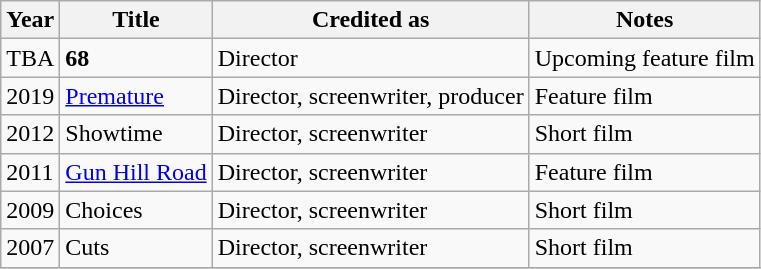<table class="wikitable">
<tr>
<th>Year</th>
<th>Title</th>
<th>Credited as</th>
<th>Notes</th>
</tr>
<tr>
<td>TBA</td>
<td><strong>68<em></td>
<td>Director</td>
<td>Upcoming feature film</td>
</tr>
<tr>
<td>2019</td>
<td></em><a href='#'>Premature</a><em></td>
<td>Director, screenwriter, producer</td>
<td>Feature film</td>
</tr>
<tr>
<td>2012</td>
<td></em>Showtime<em></td>
<td>Director, screenwriter</td>
<td>Short film</td>
</tr>
<tr>
<td>2011</td>
<td></em><a href='#'>Gun Hill Road</a><em></td>
<td>Director, screenwriter</td>
<td>Feature film</td>
</tr>
<tr>
<td>2009</td>
<td></em>Choices<em></td>
<td>Director, screenwriter</td>
<td>Short film</td>
</tr>
<tr>
<td>2007</td>
<td></em>Cuts<em></td>
<td>Director, screenwriter</td>
<td>Short film</td>
</tr>
<tr>
</tr>
</table>
